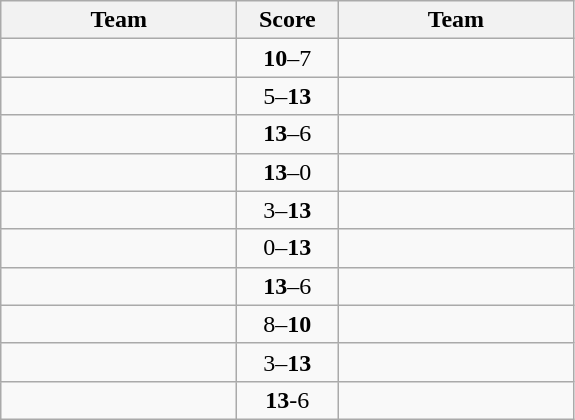<table class="wikitable" style="text-align: center;">
<tr>
<th width=150>Team</th>
<th width=60>Score</th>
<th width=150>Team</th>
</tr>
<tr>
<td align=left><strong></strong></td>
<td><strong>10</strong>–7</td>
<td align=left></td>
</tr>
<tr>
<td align=left></td>
<td>5–<strong>13</strong></td>
<td align=left><strong></strong></td>
</tr>
<tr>
<td align=left><strong></strong></td>
<td><strong>13</strong>–6</td>
<td align=left></td>
</tr>
<tr>
<td align=left><strong></strong></td>
<td><strong>13</strong>–0</td>
<td align=left></td>
</tr>
<tr>
<td align=left></td>
<td>3–<strong>13</strong></td>
<td align=left><strong></strong></td>
</tr>
<tr>
<td align=left></td>
<td>0–<strong>13</strong></td>
<td align=left><strong></strong></td>
</tr>
<tr>
<td align=left><strong></strong></td>
<td><strong>13</strong>–6</td>
<td align=left></td>
</tr>
<tr>
<td align=left></td>
<td>8–<strong>10</strong></td>
<td align=left><strong></strong></td>
</tr>
<tr>
<td align=left></td>
<td>3–<strong>13</strong></td>
<td align=left><strong></strong></td>
</tr>
<tr>
<td align=left><strong></strong></td>
<td><strong>13</strong>-6</td>
<td align=left></td>
</tr>
</table>
